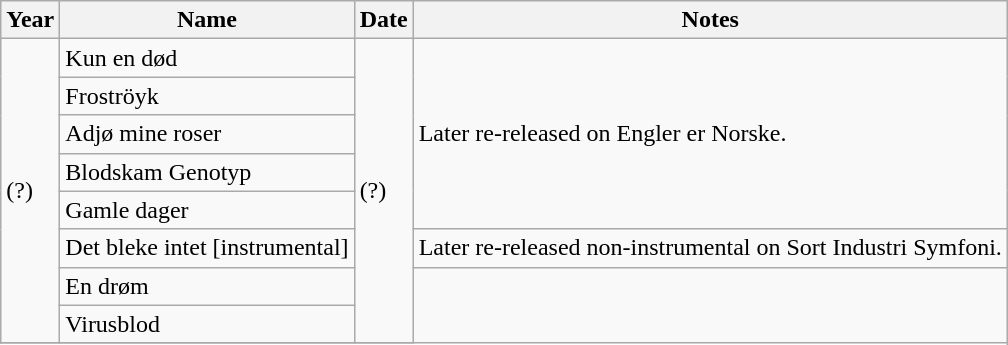<table class="wikitable">
<tr>
<th>Year</th>
<th>Name</th>
<th>Date</th>
<th>Notes</th>
</tr>
<tr>
<td rowspan="8">(?)</td>
<td>Kun en død</td>
<td rowspan="8">(?)</td>
<td rowspan="5">Later re-released on Engler er Norske.</td>
</tr>
<tr>
<td>Froströyk</td>
</tr>
<tr>
<td>Adjø mine roser</td>
</tr>
<tr>
<td>Blodskam Genotyp</td>
</tr>
<tr>
<td>Gamle dager</td>
</tr>
<tr>
<td>Det bleke intet [instrumental]</td>
<td>Later re-released non-instrumental on Sort Industri Symfoni.</td>
</tr>
<tr>
<td>En drøm</td>
</tr>
<tr>
<td>Virusblod</td>
</tr>
<tr>
</tr>
</table>
